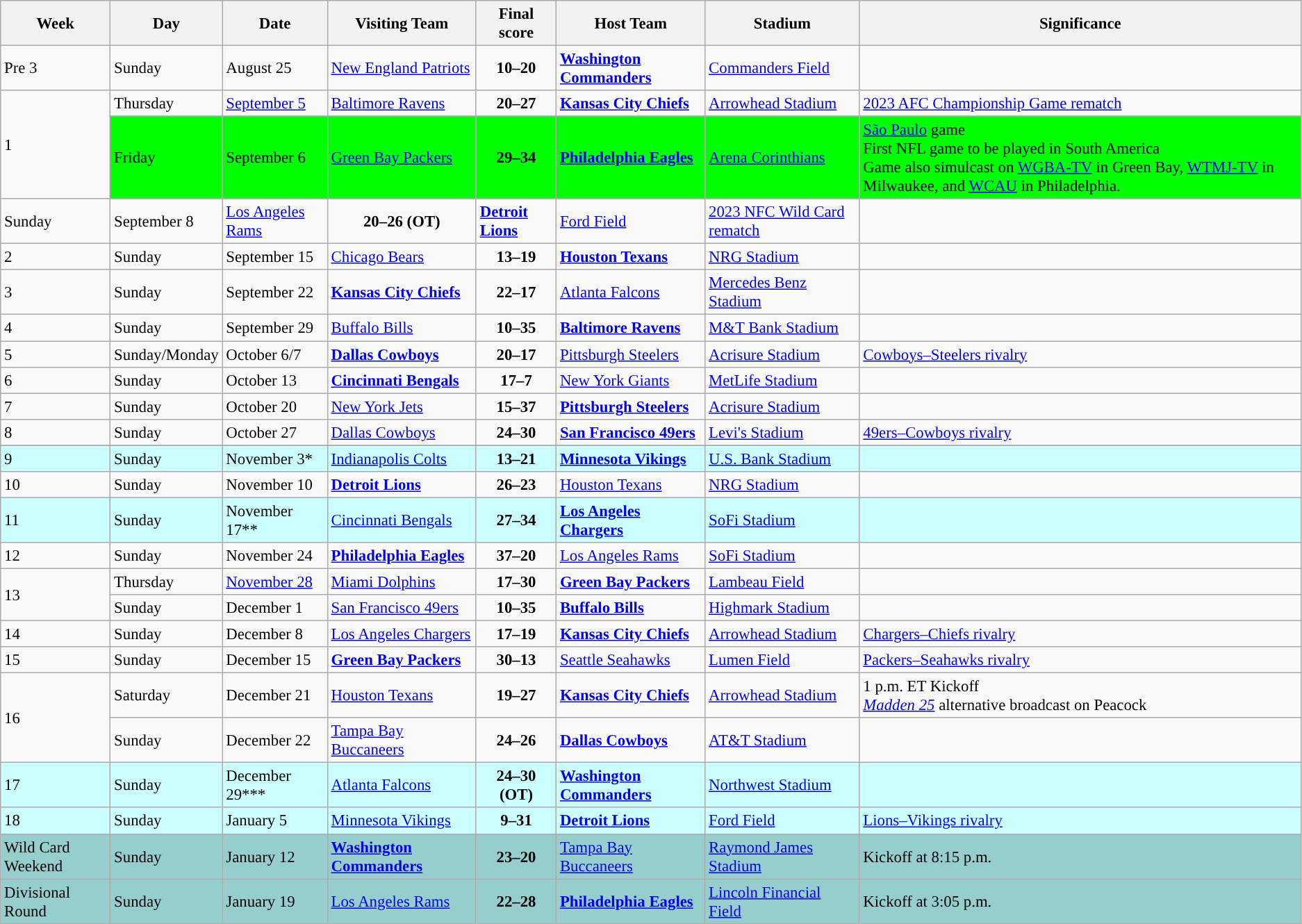<table class="wikitable" style="font-size: 95%;">
<tr>
<th>Week</th>
<th>Day</th>
<th>Date</th>
<th>Visiting Team</th>
<th>Final score</th>
<th>Host Team</th>
<th>Stadium</th>
<th>Significance</th>
</tr>
<tr>
<td>Pre 3</td>
<td>Sunday</td>
<td>August 25</td>
<td><a href='#'>New England Patriots</a></td>
<td align="center"><strong>10–20</strong></td>
<td><a href='#'><strong>Washington Commanders</strong></a></td>
<td><a href='#'>Commanders Field</a></td>
<td></td>
</tr>
<tr>
<td rowspan="3">1</td>
<td>Thursday</td>
<td><a href='#'>September 5</a></td>
<td><a href='#'>Baltimore Ravens</a></td>
<td align="center"><strong>20–27</strong></td>
<td><strong><a href='#'>Kansas City Chiefs</a></strong></td>
<td><a href='#'>Arrowhead Stadium</a></td>
<td><a href='#'>2023 AFC Championship Game rematch</a></td>
</tr>
<tr>
</tr>
<tr bgcolor="00ff00">
<td>Friday</td>
<td>September 6</td>
<td><a href='#'>Green Bay Packers</a></td>
<td align="center"><strong>29–34</strong></td>
<td><strong><a href='#'>Philadelphia Eagles</a></strong></td>
<td><a href='#'>Arena Corinthians</a></td>
<td><a href='#'>São Paulo</a> game<br>First NFL game to be played in South America<br>Game also simulcast on <a href='#'>WGBA-TV</a> in Green Bay, <a href='#'>WTMJ-TV</a> in Milwaukee, and <a href='#'>WCAU</a> in Philadelphia.</td>
</tr>
<tr>
<td>Sunday</td>
<td>September 8</td>
<td><a href='#'>Los Angeles Rams</a></td>
<td align="center"><strong>20–26</strong> <strong>(OT)</strong></td>
<td><strong><a href='#'>Detroit Lions</a></strong></td>
<td><a href='#'>Ford Field</a></td>
<td><a href='#'>2023 NFC Wild Card rematch</a></td>
</tr>
<tr>
<td>2</td>
<td>Sunday</td>
<td>September 15</td>
<td><a href='#'>Chicago Bears</a></td>
<td align="center"><strong>13–19</strong></td>
<td><strong><a href='#'>Houston Texans</a></strong></td>
<td><a href='#'>NRG Stadium</a></td>
<td></td>
</tr>
<tr>
<td>3</td>
<td>Sunday</td>
<td>September 22</td>
<td><strong><a href='#'>Kansas City Chiefs</a></strong></td>
<td align="center"><strong>22–17</strong></td>
<td><a href='#'>Atlanta Falcons</a></td>
<td><a href='#'>Mercedes Benz Stadium</a></td>
<td></td>
</tr>
<tr>
<td>4</td>
<td>Sunday</td>
<td>September 29</td>
<td><a href='#'>Buffalo Bills</a></td>
<td align="center"><strong>10–35</strong></td>
<td><strong><a href='#'>Baltimore Ravens</a></strong></td>
<td><a href='#'>M&T Bank Stadium</a></td>
<td></td>
</tr>
<tr>
<td>5</td>
<td>Sunday/Monday</td>
<td>October 6/7</td>
<td><strong><a href='#'>Dallas Cowboys</a></strong></td>
<td align="center"><strong>20–17</strong></td>
<td><a href='#'>Pittsburgh Steelers</a></td>
<td><a href='#'>Acrisure Stadium</a></td>
<td><a href='#'>Cowboys–Steelers rivalry</a></td>
</tr>
<tr>
<td>6</td>
<td>Sunday</td>
<td>October 13</td>
<td><strong><a href='#'>Cincinnati Bengals</a></strong></td>
<td align="center"><strong>17–7</strong></td>
<td><a href='#'>New York Giants</a></td>
<td><a href='#'>MetLife Stadium</a></td>
<td></td>
</tr>
<tr>
<td>7</td>
<td>Sunday</td>
<td>October 20</td>
<td><a href='#'>New York Jets</a></td>
<td align="center"><strong>15–37</strong></td>
<td><strong><a href='#'>Pittsburgh Steelers</a></strong></td>
<td><a href='#'>Acrisure Stadium</a></td>
<td></td>
</tr>
<tr>
<td>8</td>
<td>Sunday</td>
<td>October 27</td>
<td><a href='#'>Dallas Cowboys</a></td>
<td align="center"><strong>24–30</strong></td>
<td><strong><a href='#'>San Francisco 49ers</a></strong></td>
<td><a href='#'>Levi's Stadium</a></td>
<td><a href='#'>49ers–Cowboys rivalry</a></td>
</tr>
<tr>
</tr>
<tr bgcolor="#ccffff">
<td>9</td>
<td>Sunday</td>
<td>November 3*</td>
<td><a href='#'>Indianapolis Colts</a></td>
<td align="center"><strong>13–21</strong></td>
<td><strong><a href='#'>Minnesota Vikings</a></strong></td>
<td><a href='#'>U.S. Bank Stadium</a></td>
<td></td>
</tr>
<tr>
<td>10</td>
<td>Sunday</td>
<td>November 10</td>
<td><strong><a href='#'>Detroit Lions</a></strong></td>
<td align="center"><strong>26–23</strong></td>
<td><a href='#'>Houston Texans</a></td>
<td><a href='#'>NRG Stadium</a></td>
<td></td>
</tr>
<tr bgcolor="#ccffff">
<td>11</td>
<td>Sunday</td>
<td>November 17**</td>
<td><a href='#'>Cincinnati Bengals</a></td>
<td align="center"><strong>27–34</strong></td>
<td><strong><a href='#'>Los Angeles Chargers</a></strong></td>
<td><a href='#'>SoFi Stadium</a></td>
<td></td>
</tr>
<tr>
<td>12</td>
<td>Sunday</td>
<td>November 24</td>
<td><strong><a href='#'>Philadelphia Eagles</a></strong></td>
<td align="center"><strong>37–20</strong></td>
<td><a href='#'>Los Angeles Rams</a></td>
<td><a href='#'>SoFi Stadium</a></td>
<td></td>
</tr>
<tr>
<td rowspan="2">13</td>
<td>Thursday</td>
<td><a href='#'>November 28</a></td>
<td><a href='#'>Miami Dolphins</a></td>
<td align="center"><strong>17–30</strong></td>
<td><strong><a href='#'>Green Bay Packers</a></strong></td>
<td><a href='#'>Lambeau Field</a></td>
<td></td>
</tr>
<tr>
<td>Sunday</td>
<td>December 1</td>
<td><a href='#'>San Francisco 49ers</a></td>
<td align="center"><strong>10–35</strong></td>
<td><strong><a href='#'>Buffalo Bills</a></strong></td>
<td><a href='#'>Highmark Stadium</a></td>
<td></td>
</tr>
<tr>
<td>14</td>
<td>Sunday</td>
<td>December 8</td>
<td><a href='#'>Los Angeles Chargers</a></td>
<td align="center"><strong>17–19</strong></td>
<td><strong><a href='#'>Kansas City Chiefs</a></strong></td>
<td><a href='#'>Arrowhead Stadium</a></td>
<td><a href='#'>Chargers–Chiefs rivalry</a></td>
</tr>
<tr>
<td>15</td>
<td>Sunday</td>
<td>December 15</td>
<td><strong><a href='#'>Green Bay Packers</a></strong></td>
<td align="center"><strong>30–13</strong></td>
<td><a href='#'>Seattle Seahawks</a></td>
<td><a href='#'>Lumen Field</a></td>
<td><a href='#'>Packers–Seahawks rivalry</a></td>
</tr>
<tr>
<td rowspan="2">16</td>
<td>Saturday</td>
<td>December 21</td>
<td><a href='#'>Houston Texans</a></td>
<td align="center"><strong>19–27</strong></td>
<td><strong><a href='#'>Kansas City Chiefs</a></strong></td>
<td><a href='#'>Arrowhead Stadium</a></td>
<td>1 p.m. ET Kickoff<br><em><a href='#'>Madden 25</a></em> alternative broadcast on Peacock</td>
</tr>
<tr>
<td>Sunday</td>
<td>December 22</td>
<td><a href='#'>Tampa Bay Buccaneers</a></td>
<td align="center"><strong>24–26</strong></td>
<td><strong><a href='#'>Dallas Cowboys</a></strong></td>
<td><a href='#'>AT&T Stadium</a></td>
<td></td>
</tr>
<tr bgcolor="#ccffff">
<td>17</td>
<td>Sunday</td>
<td>December 29***</td>
<td><a href='#'>Atlanta Falcons</a></td>
<td align="center"><strong>24–30</strong> <strong>(OT)</strong></td>
<td><strong><a href='#'>Washington Commanders</a></strong></td>
<td><a href='#'>Northwest Stadium</a></td>
<td></td>
</tr>
<tr bgcolor="#ccffff">
<td>18</td>
<td>Sunday</td>
<td>January 5</td>
<td><a href='#'>Minnesota Vikings</a></td>
<td align="center"><strong>9–31</strong></td>
<td><strong><a href='#'>Detroit Lions</a></strong></td>
<td><a href='#'>Ford Field</a></td>
<td><a href='#'>Lions–Vikings rivalry</a></td>
</tr>
<tr bgcolor="96cdcd">
<td>Wild Card Weekend</td>
<td>Sunday</td>
<td>January 12</td>
<td><strong><a href='#'>Washington Commanders</a></strong></td>
<td align="center"><strong>23–20</strong></td>
<td><a href='#'>Tampa Bay Buccaneers</a></td>
<td><a href='#'>Raymond James Stadium</a></td>
<td>Kickoff at 8:15 p.m.</td>
</tr>
<tr bgcolor="96cdcd">
<td>Divisional Round</td>
<td>Sunday</td>
<td>January 19</td>
<td><a href='#'>Los Angeles Rams</a></td>
<td align="center"><strong>22–28</strong></td>
<td><strong><a href='#'>Philadelphia Eagles</a></strong></td>
<td><a href='#'>Lincoln Financial Field</a></td>
<td>Kickoff at 3:05 p.m.</td>
</tr>
</table>
